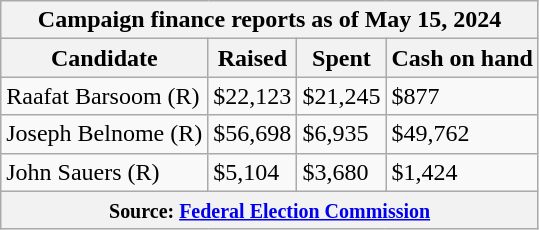<table class="wikitable sortable">
<tr>
<th colspan=4>Campaign finance reports as of May 15, 2024</th>
</tr>
<tr style="text-align:center;">
<th>Candidate</th>
<th>Raised</th>
<th>Spent</th>
<th>Cash on hand</th>
</tr>
<tr>
<td>Raafat Barsoom (R)</td>
<td>$22,123</td>
<td>$21,245</td>
<td>$877</td>
</tr>
<tr>
<td>Joseph Belnome (R)</td>
<td>$56,698</td>
<td>$6,935</td>
<td>$49,762</td>
</tr>
<tr>
<td>John Sauers (R)</td>
<td>$5,104</td>
<td>$3,680</td>
<td>$1,424</td>
</tr>
<tr>
<th colspan="4"><small>Source: <a href='#'>Federal Election Commission</a></small></th>
</tr>
</table>
